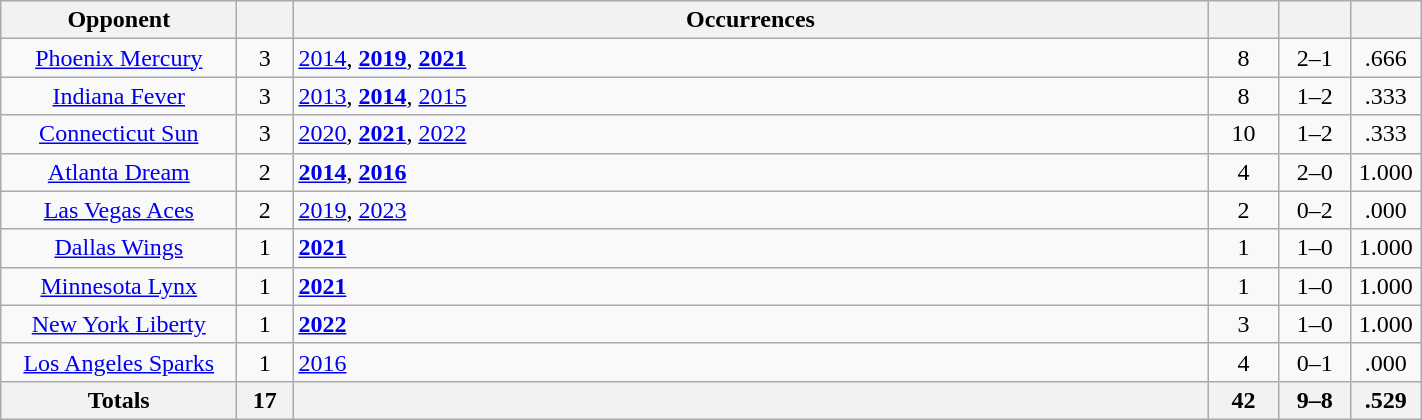<table class="wikitable sortable" style="text-align: center; width: 75%;">
<tr>
<th width="150">Opponent</th>
<th width="30"></th>
<th>Occurrences</th>
<th width="40"></th>
<th width="40"></th>
<th width="40"></th>
</tr>
<tr>
<td><a href='#'>Phoenix Mercury</a></td>
<td>3</td>
<td align=left><a href='#'>2014</a>, <strong><a href='#'>2019</a></strong>, <strong><a href='#'>2021</a></strong></td>
<td>8</td>
<td>2–1</td>
<td>.666</td>
</tr>
<tr>
<td><a href='#'>Indiana Fever</a></td>
<td>3</td>
<td align=left><a href='#'>2013</a>, <strong><a href='#'>2014</a></strong>, <a href='#'>2015</a></td>
<td>8</td>
<td>1–2</td>
<td>.333</td>
</tr>
<tr>
<td><a href='#'>Connecticut Sun</a></td>
<td>3</td>
<td align="left"><a href='#'>2020</a>, <strong><a href='#'>2021</a></strong>, <a href='#'>2022</a></td>
<td>10</td>
<td>1–2</td>
<td>.333</td>
</tr>
<tr>
<td><a href='#'>Atlanta Dream</a></td>
<td>2</td>
<td align=left><strong><a href='#'>2014</a></strong>, <strong><a href='#'>2016</a></strong></td>
<td>4</td>
<td>2–0</td>
<td>1.000</td>
</tr>
<tr>
<td><a href='#'>Las Vegas Aces</a></td>
<td>2</td>
<td align=left><a href='#'>2019</a>, <a href='#'>2023</a></td>
<td>2</td>
<td>0–2</td>
<td>.000</td>
</tr>
<tr>
<td><a href='#'>Dallas Wings</a></td>
<td>1</td>
<td align="left"><strong><a href='#'>2021</a></strong></td>
<td>1</td>
<td>1–0</td>
<td>1.000</td>
</tr>
<tr>
<td><a href='#'>Minnesota Lynx</a></td>
<td>1</td>
<td align="left"><strong><a href='#'>2021</a></strong></td>
<td>1</td>
<td>1–0</td>
<td>1.000</td>
</tr>
<tr>
<td><a href='#'>New York Liberty</a></td>
<td>1</td>
<td align=left><strong><a href='#'>2022</a></strong></td>
<td>3</td>
<td>1–0</td>
<td>1.000</td>
</tr>
<tr>
<td><a href='#'>Los Angeles Sparks</a></td>
<td>1</td>
<td align=left><a href='#'>2016</a></td>
<td>4</td>
<td>0–1</td>
<td>.000</td>
</tr>
<tr>
<th width="150">Totals</th>
<th width="30">17</th>
<th></th>
<th width="40">42</th>
<th width="40">9–8</th>
<th width="40">.529</th>
</tr>
</table>
